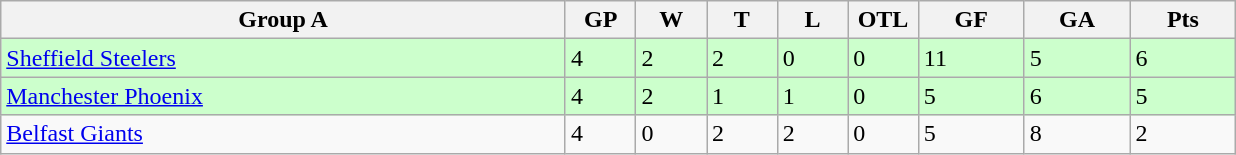<table class="wikitable">
<tr>
<th width="40%">Group A</th>
<th width="5%">GP</th>
<th width="5%">W</th>
<th width="5%">T</th>
<th width="5%">L</th>
<th width="5%">OTL</th>
<th width="7.5%">GF</th>
<th width="7.5%">GA</th>
<th width="7.5%">Pts</th>
</tr>
<tr bgcolor="#CCFFCC">
<td><a href='#'>Sheffield Steelers</a></td>
<td>4</td>
<td>2</td>
<td>2</td>
<td>0</td>
<td>0</td>
<td>11</td>
<td>5</td>
<td>6</td>
</tr>
<tr bgcolor="#CCFFCC">
<td><a href='#'>Manchester Phoenix</a></td>
<td>4</td>
<td>2</td>
<td>1</td>
<td>1</td>
<td>0</td>
<td>5</td>
<td>6</td>
<td>5</td>
</tr>
<tr>
<td><a href='#'>Belfast Giants</a></td>
<td>4</td>
<td>0</td>
<td>2</td>
<td>2</td>
<td>0</td>
<td>5</td>
<td>8</td>
<td>2</td>
</tr>
</table>
